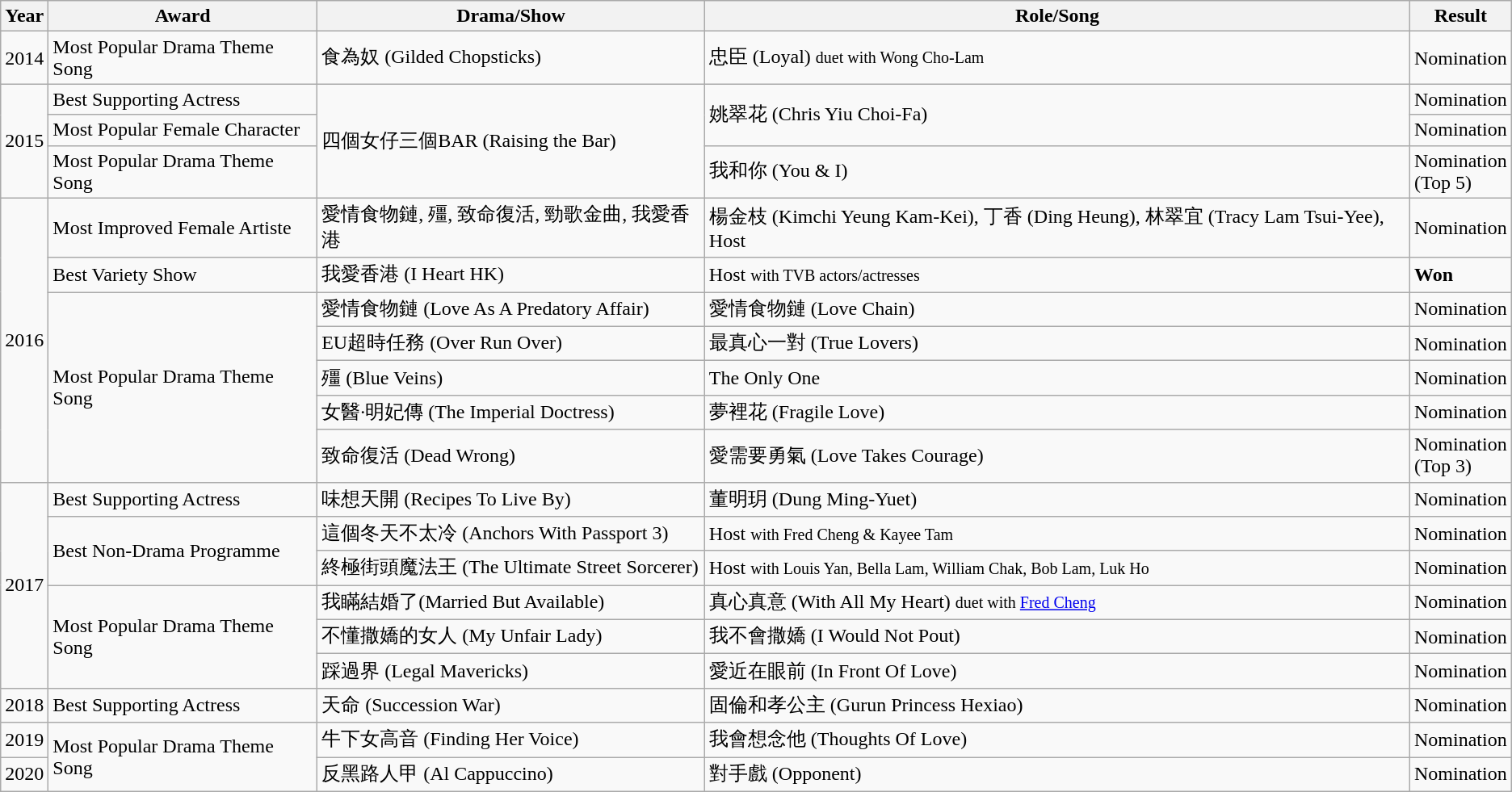<table class="wikitable sortable">
<tr>
<th>Year</th>
<th>Award</th>
<th>Drama/Show</th>
<th>Role/Song</th>
<th>Result</th>
</tr>
<tr>
<td>2014</td>
<td>Most Popular Drama Theme Song</td>
<td>食為奴 (Gilded Chopsticks)</td>
<td>忠臣 (Loyal) <small>duet with Wong Cho-Lam</small></td>
<td>Nomination</td>
</tr>
<tr>
<td rowspan="3">2015</td>
<td>Best Supporting Actress</td>
<td rowspan="3">四個女仔三個BAR (Raising the Bar)</td>
<td rowspan="2">姚翠花 (Chris Yiu Choi-Fa)</td>
<td>Nomination</td>
</tr>
<tr>
<td>Most Popular Female Character</td>
<td>Nomination</td>
</tr>
<tr>
<td>Most Popular Drama Theme Song</td>
<td>我和你 (You & I)</td>
<td>Nomination<br>(Top 5)</td>
</tr>
<tr>
<td rowspan="7">2016</td>
<td>Most Improved Female Artiste</td>
<td>愛情食物鏈, 殭, 致命復活, 勁歌金曲, 我愛香港</td>
<td>楊金枝 (Kimchi Yeung Kam-Kei), 丁香 (Ding Heung), 林翠宜 (Tracy Lam Tsui-Yee), Host</td>
<td>Nomination</td>
</tr>
<tr>
<td>Best Variety Show</td>
<td>我愛香港 (I Heart HK)</td>
<td>Host <small>with TVB actors/actresses</small></td>
<td><strong>Won</strong></td>
</tr>
<tr>
<td rowspan="5">Most Popular Drama Theme Song</td>
<td>愛情食物鏈 (Love As A Predatory Affair)</td>
<td>愛情食物鏈 (Love Chain)</td>
<td>Nomination</td>
</tr>
<tr>
<td>EU超時任務 (Over Run Over)</td>
<td>最真心一對 (True Lovers)</td>
<td>Nomination</td>
</tr>
<tr>
<td>殭 (Blue Veins)</td>
<td>The Only One</td>
<td>Nomination</td>
</tr>
<tr>
<td>女醫·明妃傳 (The Imperial Doctress)</td>
<td>夢裡花 (Fragile Love)</td>
<td>Nomination</td>
</tr>
<tr>
<td>致命復活 (Dead Wrong)</td>
<td>愛需要勇氣 (Love Takes Courage)</td>
<td>Nomination<br>(Top 3)</td>
</tr>
<tr>
<td rowspan="6">2017</td>
<td>Best Supporting Actress</td>
<td>味想天開 (Recipes To Live By)</td>
<td>董明玥 (Dung Ming-Yuet)</td>
<td>Nomination</td>
</tr>
<tr>
<td rowspan="2">Best Non-Drama Programme</td>
<td>這個冬天不太冷 (Anchors With Passport 3)</td>
<td>Host <small>with Fred Cheng & Kayee Tam</small></td>
<td>Nomination</td>
</tr>
<tr>
<td>終極街頭魔法王 (The Ultimate Street Sorcerer)</td>
<td>Host <small>with Louis Yan, Bella Lam, William Chak, Bob Lam, Luk Ho</small></td>
<td>Nomination</td>
</tr>
<tr>
<td rowspan="3">Most Popular Drama Theme Song</td>
<td>我瞞結婚了(Married But Available)</td>
<td>真心真意 (With All My Heart) <small>duet with <a href='#'>Fred Cheng</a></small></td>
<td>Nomination</td>
</tr>
<tr>
<td>不懂撒嬌的女人 (My Unfair Lady)</td>
<td>我不會撒嬌 (I Would Not Pout)</td>
<td>Nomination</td>
</tr>
<tr>
<td>踩過界 (Legal Mavericks)</td>
<td>愛近在眼前 (In Front Of Love)</td>
<td>Nomination</td>
</tr>
<tr>
<td>2018</td>
<td>Best Supporting Actress</td>
<td>天命 (Succession War)</td>
<td>固倫和孝公主 (Gurun Princess Hexiao)</td>
<td>Nomination</td>
</tr>
<tr>
<td>2019</td>
<td rowspan="2">Most Popular Drama Theme Song</td>
<td>牛下女高音 (Finding Her Voice)</td>
<td>我會想念他 (Thoughts Of Love)</td>
<td>Nomination</td>
</tr>
<tr>
<td>2020</td>
<td>反黑路人甲 (Al Cappuccino)</td>
<td>對手戲 (Opponent)</td>
<td>Nomination</td>
</tr>
</table>
